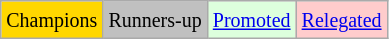<table class="wikitable">
<tr>
<td bgcolor=gold><small>Champions</small></td>
<td bgcolor=silver><small>Runners-up</small></td>
<td bgcolor="#DDFFDD"><small><a href='#'>Promoted</a></small></td>
<td bgcolor="#FFCCCC"><small><a href='#'>Relegated</a></small></td>
</tr>
</table>
